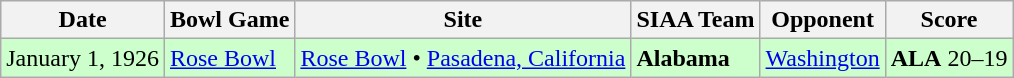<table class="wikitable">
<tr>
<th>Date</th>
<th>Bowl Game</th>
<th>Site</th>
<th>SIAA Team</th>
<th>Opponent</th>
<th>Score</th>
</tr>
<tr bgcolor=ccffcc>
<td>January 1, 1926</td>
<td><a href='#'>Rose Bowl</a></td>
<td><a href='#'>Rose Bowl</a> • <a href='#'>Pasadena, California</a></td>
<td><strong>Alabama</strong></td>
<td><a href='#'>Washington</a></td>
<td><strong>ALA</strong> 20–19</td>
</tr>
</table>
